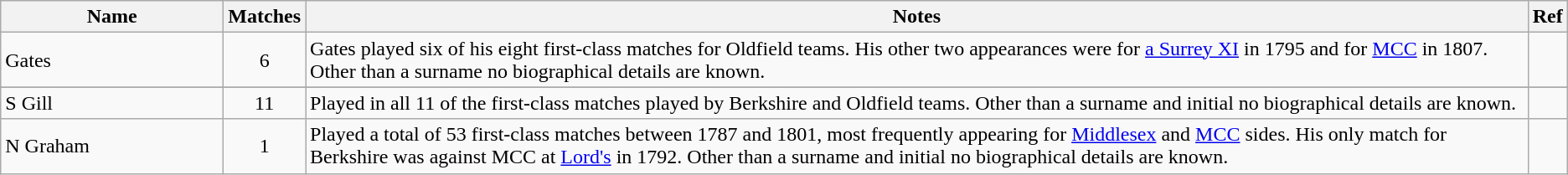<table class="wikitable">
<tr>
<th style="width:170px">Name</th>
<th>Matches</th>
<th>Notes</th>
<th>Ref</th>
</tr>
<tr>
<td>Gates</td>
<td align=center>6</td>
<td>Gates played six of his eight first-class matches for Oldfield teams. His other two appearances were for <a href='#'>a Surrey XI</a> in 1795 and for <a href='#'>MCC</a> in 1807. Other than a surname no biographical details are known.</td>
<td></td>
</tr>
<tr>
</tr>
<tr>
<td>S Gill</td>
<td align=center>11</td>
<td>Played in all 11 of the first-class matches played by Berkshire and Oldfield teams. Other than a surname and initial no biographical details are known.</td>
<td></td>
</tr>
<tr>
<td>N Graham</td>
<td align=center>1</td>
<td>Played a total of 53 first-class matches between 1787 and 1801, most frequently appearing for <a href='#'>Middlesex</a> and <a href='#'>MCC</a> sides. His only match for Berkshire was against MCC at <a href='#'>Lord's</a> in 1792. Other than a surname and initial no biographical details are known.</td>
<td></td>
</tr>
</table>
